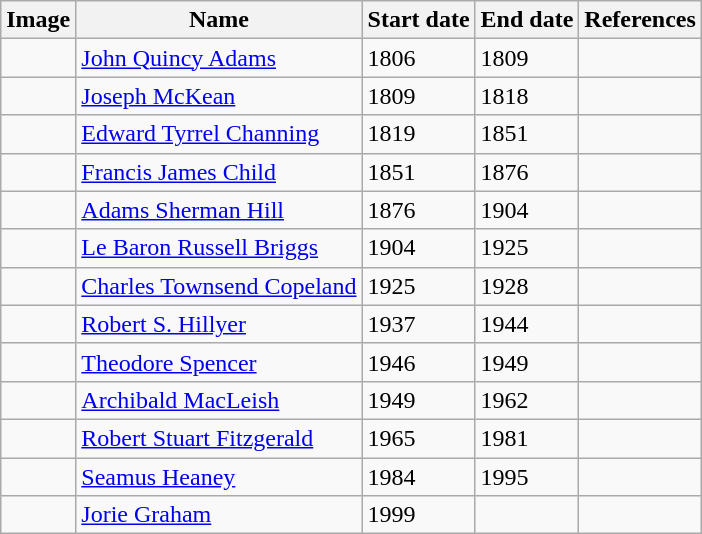<table class="wikitable">
<tr>
<th>Image</th>
<th>Name</th>
<th>Start date</th>
<th>End date</th>
<th>References</th>
</tr>
<tr>
<td></td>
<td><a href='#'>John Quincy Adams</a></td>
<td>1806</td>
<td>1809</td>
<td></td>
</tr>
<tr>
<td></td>
<td><a href='#'>Joseph McKean</a></td>
<td>1809</td>
<td>1818</td>
<td></td>
</tr>
<tr>
<td></td>
<td><a href='#'>Edward Tyrrel Channing</a></td>
<td>1819</td>
<td>1851</td>
<td></td>
</tr>
<tr>
<td></td>
<td><a href='#'>Francis James Child</a></td>
<td>1851</td>
<td>1876</td>
<td></td>
</tr>
<tr>
<td></td>
<td><a href='#'>Adams Sherman Hill</a></td>
<td>1876</td>
<td>1904</td>
<td></td>
</tr>
<tr>
<td></td>
<td><a href='#'>Le Baron Russell Briggs</a></td>
<td>1904</td>
<td>1925</td>
<td></td>
</tr>
<tr>
<td></td>
<td><a href='#'>Charles Townsend Copeland</a></td>
<td>1925</td>
<td>1928</td>
<td></td>
</tr>
<tr>
<td></td>
<td><a href='#'>Robert S. Hillyer</a></td>
<td>1937</td>
<td>1944</td>
<td></td>
</tr>
<tr>
<td></td>
<td><a href='#'>Theodore Spencer</a></td>
<td>1946</td>
<td>1949</td>
<td></td>
</tr>
<tr>
<td></td>
<td><a href='#'>Archibald MacLeish</a></td>
<td>1949</td>
<td>1962</td>
<td></td>
</tr>
<tr>
<td></td>
<td><a href='#'>Robert Stuart Fitzgerald</a></td>
<td>1965</td>
<td>1981</td>
<td></td>
</tr>
<tr>
<td></td>
<td><a href='#'>Seamus Heaney</a></td>
<td>1984</td>
<td>1995</td>
<td></td>
</tr>
<tr>
<td></td>
<td><a href='#'>Jorie Graham</a></td>
<td>1999</td>
<td></td>
<td></td>
</tr>
</table>
